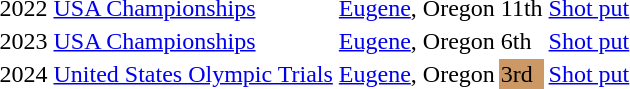<table>
<tr>
<td>2022</td>
<td><a href='#'>USA Championships</a></td>
<td><a href='#'>Eugene</a>, Oregon</td>
<td>11th</td>
<td><a href='#'>Shot put</a></td>
<td></td>
<td></td>
</tr>
<tr>
<td>2023</td>
<td><a href='#'>USA Championships</a></td>
<td><a href='#'>Eugene</a>, Oregon</td>
<td>6th</td>
<td><a href='#'>Shot put</a></td>
<td></td>
<td></td>
</tr>
<tr>
<td>2024</td>
<td><a href='#'>United States Olympic Trials</a></td>
<td><a href='#'>Eugene</a>, Oregon</td>
<td bgcolor=cc9966>3rd</td>
<td><a href='#'>Shot put</a></td>
<td></td>
<td></td>
</tr>
<tr>
</tr>
</table>
